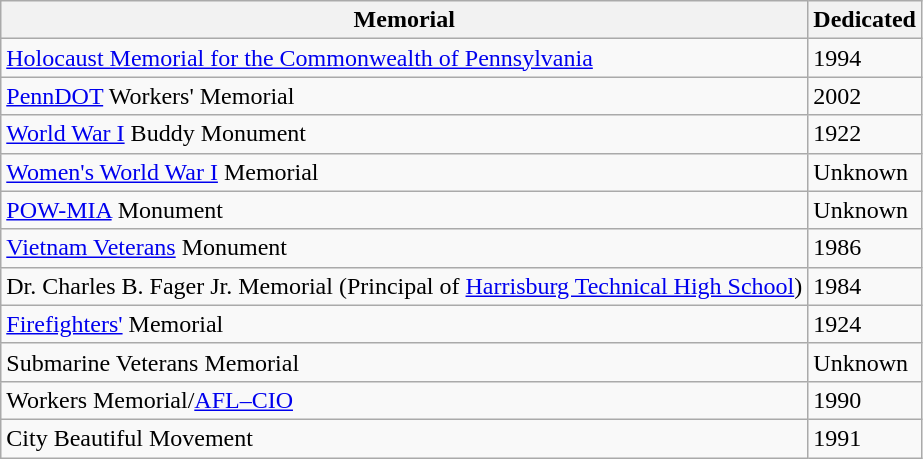<table class="wikitable">
<tr>
<th>Memorial</th>
<th>Dedicated</th>
</tr>
<tr>
<td><a href='#'>Holocaust Memorial for the Commonwealth of Pennsylvania</a></td>
<td>1994</td>
</tr>
<tr>
<td><a href='#'>PennDOT</a> Workers' Memorial</td>
<td>2002</td>
</tr>
<tr>
<td><a href='#'>World War I</a> Buddy Monument</td>
<td>1922</td>
</tr>
<tr>
<td><a href='#'>Women's World War I</a> Memorial</td>
<td>Unknown</td>
</tr>
<tr>
<td><a href='#'>POW-MIA</a> Monument</td>
<td>Unknown</td>
</tr>
<tr>
<td><a href='#'>Vietnam Veterans</a> Monument</td>
<td>1986</td>
</tr>
<tr>
<td>Dr. Charles B. Fager Jr. Memorial (Principal of <a href='#'>Harrisburg Technical High School</a>)</td>
<td>1984</td>
</tr>
<tr>
<td><a href='#'>Firefighters'</a> Memorial</td>
<td>1924</td>
</tr>
<tr>
<td>Submarine Veterans Memorial</td>
<td>Unknown</td>
</tr>
<tr>
<td>Workers Memorial/<a href='#'>AFL–CIO</a></td>
<td>1990</td>
</tr>
<tr>
<td>City Beautiful Movement</td>
<td>1991</td>
</tr>
</table>
